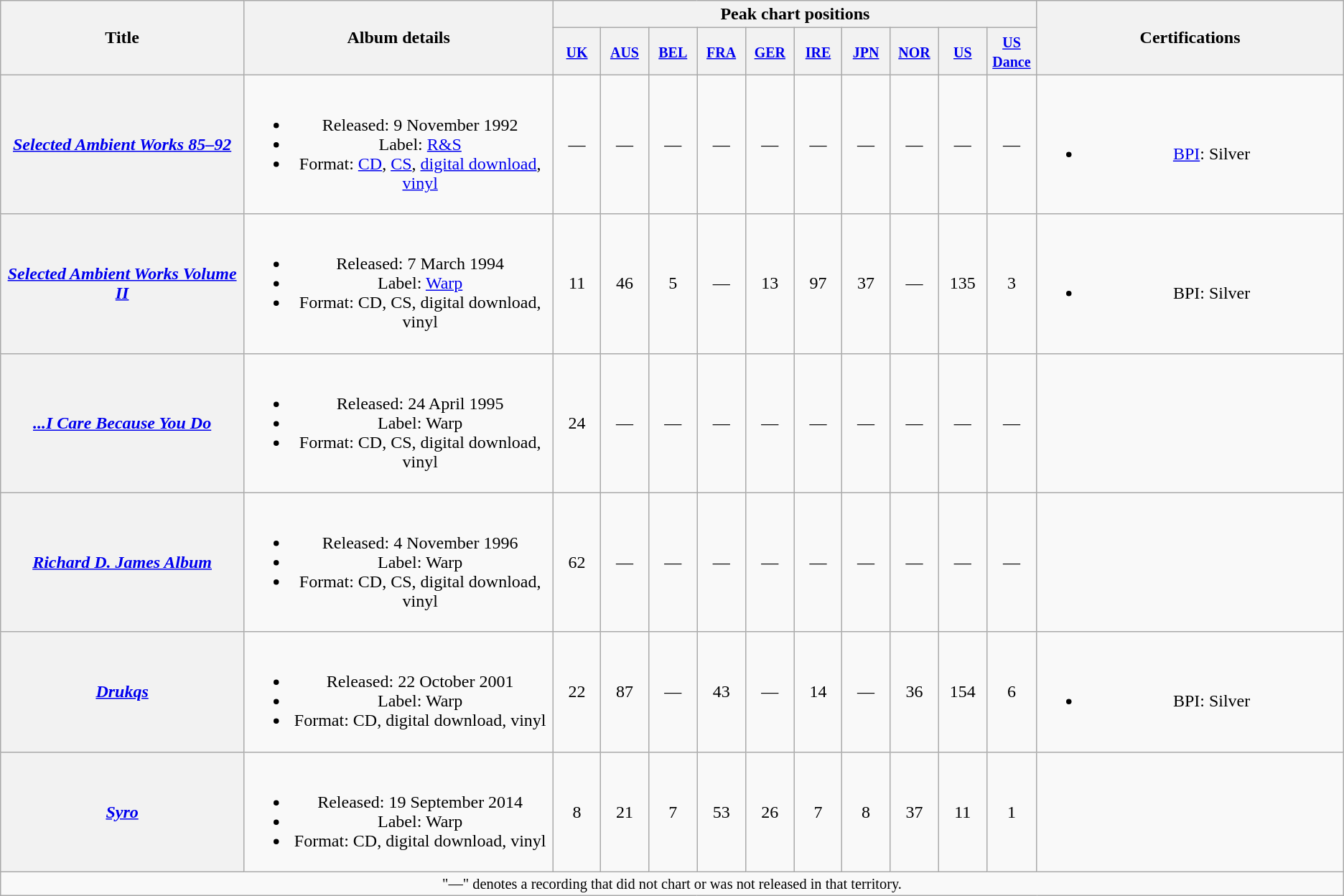<table class="wikitable plainrowheaders" style="text-align:center;">
<tr>
<th scope="col" rowspan="2" style="width:16em">Title</th>
<th scope="col" rowspan="2" style="width:20em">Album details</th>
<th scope="col" colspan="10">Peak chart positions</th>
<th scope="col" rowspan="2" style="width:20em">Certifications</th>
</tr>
<tr>
<th scope="col" style="width:2.5em"><small><a href='#'>UK</a></small><br></th>
<th style="width:2.5em"><small><a href='#'>AUS</a></small><br></th>
<th style="width:2.5em"><small><a href='#'>BEL</a></small><br></th>
<th scope="col" style="width:2.5em"><small><a href='#'>FRA</a></small><br></th>
<th scope="col" style="width:2.5em"><small><a href='#'>GER</a></small><br></th>
<th scope="col" style="width:2.5em"><small><a href='#'>IRE</a></small><br></th>
<th scope="col" style="width:2.5em"><small><a href='#'>JPN</a></small><br></th>
<th scope="col" style="width:2.5em"><small><a href='#'>NOR</a></small><br></th>
<th scope="col" style="width:2.5em"><small><a href='#'>US</a></small><br></th>
<th scope="col" style="width:2.5em"><small><a href='#'>US<br>Dance</a></small><br></th>
</tr>
<tr>
<th scope="row"><em><a href='#'>Selected Ambient Works 85–92</a></em></th>
<td><br><ul><li>Released: 9 November 1992</li><li>Label: <a href='#'>R&S</a></li><li>Format: <a href='#'>CD</a>, <a href='#'>CS</a>, <a href='#'>digital download</a>, <a href='#'>vinyl</a></li></ul></td>
<td>—</td>
<td>—</td>
<td>—</td>
<td>—</td>
<td>—</td>
<td>—</td>
<td>—</td>
<td>—</td>
<td>—</td>
<td>—</td>
<td><br><ul><li><a href='#'>BPI</a>: Silver</li></ul></td>
</tr>
<tr>
<th scope="row"><em><a href='#'>Selected Ambient Works Volume II</a></em></th>
<td><br><ul><li>Released: 7 March 1994</li><li>Label: <a href='#'>Warp</a></li><li>Format: CD, CS, digital download, vinyl</li></ul></td>
<td>11</td>
<td>46<br></td>
<td>5</td>
<td>—</td>
<td>13</td>
<td>97<br></td>
<td>37</td>
<td>—</td>
<td>135</td>
<td>3</td>
<td><br><ul><li>BPI: Silver</li></ul></td>
</tr>
<tr>
<th scope="row"><em><a href='#'>...I Care Because You Do</a></em></th>
<td><br><ul><li>Released: 24 April 1995</li><li>Label: Warp</li><li>Format: CD, CS, digital download, vinyl</li></ul></td>
<td>24</td>
<td>—</td>
<td>—</td>
<td>—</td>
<td>—</td>
<td>—</td>
<td>—</td>
<td>—</td>
<td>—</td>
<td>—</td>
<td></td>
</tr>
<tr>
<th scope="row"><em><a href='#'>Richard D. James Album</a></em></th>
<td><br><ul><li>Released: 4 November 1996</li><li>Label: Warp</li><li>Format: CD, CS, digital download, vinyl</li></ul></td>
<td>62</td>
<td>—</td>
<td>—</td>
<td>—</td>
<td>—</td>
<td>—</td>
<td>—</td>
<td>—</td>
<td>—</td>
<td>—</td>
<td></td>
</tr>
<tr>
<th scope="row"><em><a href='#'>Drukqs</a></em></th>
<td><br><ul><li>Released: 22 October 2001</li><li>Label: Warp</li><li>Format: CD, digital download, vinyl</li></ul></td>
<td>22</td>
<td>87</td>
<td>—</td>
<td>43</td>
<td>—</td>
<td>14</td>
<td>—</td>
<td>36</td>
<td>154</td>
<td>6</td>
<td><br><ul><li>BPI: Silver</li></ul></td>
</tr>
<tr>
<th scope="row"><em><a href='#'>Syro</a></em></th>
<td><br><ul><li>Released: 19 September 2014</li><li>Label: Warp</li><li>Format: CD, digital download, vinyl</li></ul></td>
<td>8</td>
<td>21</td>
<td>7</td>
<td>53</td>
<td>26</td>
<td>7</td>
<td>8</td>
<td>37</td>
<td>11</td>
<td>1</td>
<td></td>
</tr>
<tr>
<td align="center" colspan="15" style="font-size: 85%">"—" denotes a recording that did not chart or was not released in that territory.</td>
</tr>
</table>
